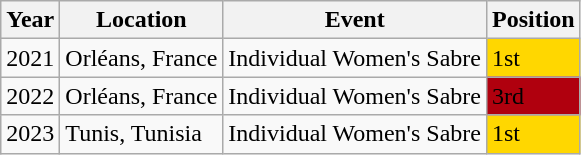<table class="wikitable">
<tr>
<th>Year</th>
<th>Location</th>
<th>Event</th>
<th>Position</th>
</tr>
<tr>
<td>2021</td>
<td>Orléans, France</td>
<td>Individual Women's Sabre</td>
<td bgcolor="gold">1st</td>
</tr>
<tr>
<td>2022</td>
<td>Orléans, France</td>
<td>Individual Women's Sabre</td>
<td bgcolor="bronze">3rd</td>
</tr>
<tr>
<td>2023</td>
<td>Tunis, Tunisia</td>
<td>Individual Women's Sabre</td>
<td bgcolor="gold">1st</td>
</tr>
</table>
